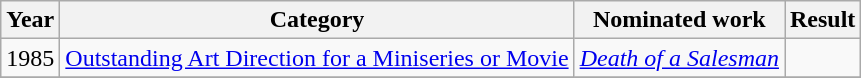<table class="wikitable sortable">
<tr>
<th>Year</th>
<th>Category</th>
<th>Nominated work</th>
<th>Result</th>
</tr>
<tr>
<td>1985</td>
<td><a href='#'>Outstanding Art Direction for a Miniseries or Movie</a></td>
<td><em><a href='#'>Death of a Salesman</a></em></td>
<td></td>
</tr>
<tr>
</tr>
</table>
